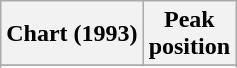<table class="wikitable sortable">
<tr>
<th align="left">Chart (1993)</th>
<th align="center">Peak<br>position</th>
</tr>
<tr>
</tr>
<tr>
</tr>
</table>
